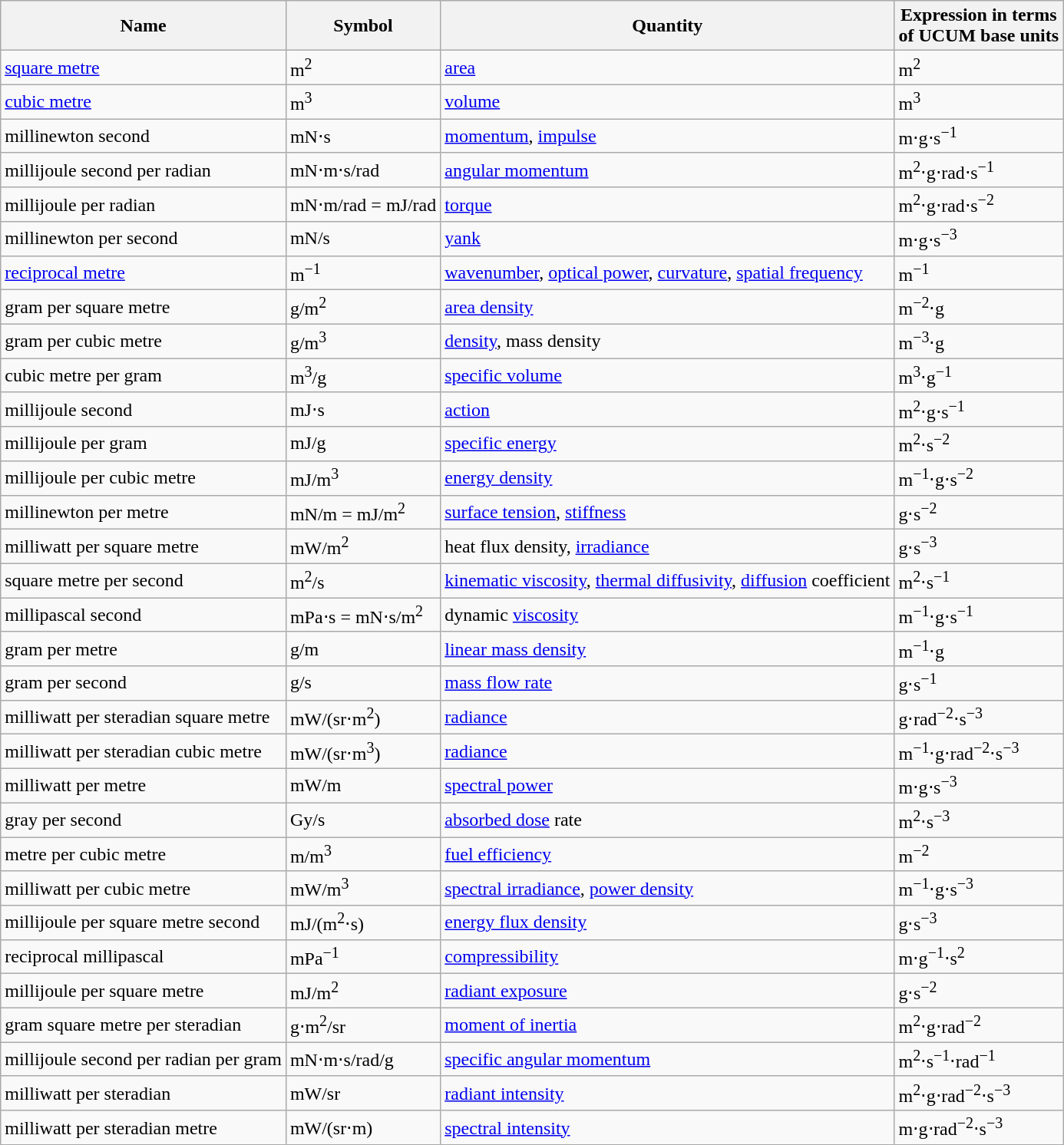<table class="wikitable sortable">
<tr>
<th>Name</th>
<th>Symbol</th>
<th>Quantity</th>
<th>Expression in terms<br> of UCUM base units</th>
</tr>
<tr>
<td><a href='#'>square metre</a></td>
<td>m<sup>2</sup></td>
<td><a href='#'>area</a></td>
<td>m<sup>2</sup></td>
</tr>
<tr>
<td><a href='#'>cubic metre</a></td>
<td>m<sup>3</sup></td>
<td><a href='#'>volume</a></td>
<td>m<sup>3</sup></td>
</tr>
<tr>
<td>millinewton second</td>
<td>mN⋅s</td>
<td><a href='#'>momentum</a>, <a href='#'>impulse</a></td>
<td>m⋅g⋅s<sup>−1</sup></td>
</tr>
<tr>
<td>millijoule second per radian</td>
<td>mN⋅m⋅s/rad</td>
<td><a href='#'>angular momentum</a></td>
<td>m<sup>2</sup>⋅g⋅rad⋅s<sup>−1</sup></td>
</tr>
<tr>
<td>millijoule per radian</td>
<td>mN⋅m/rad = mJ/rad</td>
<td><a href='#'>torque</a></td>
<td>m<sup>2</sup>⋅g⋅rad⋅s<sup>−2</sup></td>
</tr>
<tr>
<td>millinewton per second</td>
<td>mN/s</td>
<td><a href='#'>yank</a></td>
<td>m⋅g⋅s<sup>−3</sup></td>
</tr>
<tr>
<td><a href='#'>reciprocal metre</a></td>
<td>m<sup>−1</sup></td>
<td><a href='#'>wavenumber</a>, <a href='#'>optical power</a>, <a href='#'>curvature</a>, <a href='#'>spatial frequency</a></td>
<td>m<sup>−1</sup></td>
</tr>
<tr>
<td>gram per square metre</td>
<td>g/m<sup>2</sup></td>
<td><a href='#'>area density</a></td>
<td>m<sup>−2</sup>⋅g</td>
</tr>
<tr>
<td>gram per cubic metre</td>
<td>g/m<sup>3</sup></td>
<td><a href='#'>density</a>, mass density</td>
<td>m<sup>−3</sup>⋅g</td>
</tr>
<tr>
<td>cubic metre per gram</td>
<td>m<sup>3</sup>/g</td>
<td><a href='#'>specific volume</a></td>
<td>m<sup>3</sup>⋅g<sup>−1</sup></td>
</tr>
<tr>
<td>millijoule second</td>
<td>mJ⋅s</td>
<td><a href='#'>action</a></td>
<td>m<sup>2</sup>⋅g⋅s<sup>−1</sup></td>
</tr>
<tr>
<td>millijoule per gram</td>
<td>mJ/g</td>
<td><a href='#'>specific energy</a></td>
<td>m<sup>2</sup>⋅s<sup>−2</sup></td>
</tr>
<tr>
<td>millijoule per cubic metre</td>
<td>mJ/m<sup>3</sup></td>
<td><a href='#'>energy density</a></td>
<td>m<sup>−1</sup>⋅g⋅s<sup>−2</sup></td>
</tr>
<tr>
<td>millinewton per metre</td>
<td>mN/m = mJ/m<sup>2</sup></td>
<td><a href='#'>surface tension</a>, <a href='#'>stiffness</a></td>
<td>g⋅s<sup>−2</sup></td>
</tr>
<tr>
<td>milliwatt per square metre</td>
<td>mW/m<sup>2</sup></td>
<td>heat flux density, <a href='#'>irradiance</a></td>
<td>g⋅s<sup>−3</sup></td>
</tr>
<tr>
<td>square metre per second</td>
<td>m<sup>2</sup>/s</td>
<td><a href='#'>kinematic viscosity</a>, <a href='#'>thermal diffusivity</a>, <a href='#'>diffusion</a> coefficient</td>
<td>m<sup>2</sup>⋅s<sup>−1</sup></td>
</tr>
<tr>
<td>millipascal second</td>
<td>mPa⋅s = mN⋅s/m<sup>2</sup></td>
<td>dynamic <a href='#'>viscosity</a></td>
<td>m<sup>−1</sup>⋅g⋅s<sup>−1</sup></td>
</tr>
<tr>
<td>gram per metre</td>
<td>g/m</td>
<td><a href='#'>linear mass density</a></td>
<td>m<sup>−1</sup>⋅g</td>
</tr>
<tr>
<td>gram per second</td>
<td>g/s</td>
<td><a href='#'>mass flow rate</a></td>
<td>g⋅s<sup>−1</sup></td>
</tr>
<tr>
<td>milliwatt per steradian square metre</td>
<td>mW/(sr⋅m<sup>2</sup>)</td>
<td><a href='#'>radiance</a></td>
<td>g⋅rad<sup>−2</sup>⋅s<sup>−3</sup></td>
</tr>
<tr>
<td>milliwatt per steradian cubic metre</td>
<td>mW/(sr⋅m<sup>3</sup>)</td>
<td><a href='#'>radiance</a></td>
<td>m<sup>−1</sup>⋅g⋅rad<sup>−2</sup>⋅s<sup>−3</sup></td>
</tr>
<tr>
<td>milliwatt per metre</td>
<td>mW/m</td>
<td><a href='#'>spectral power</a></td>
<td>m⋅g⋅s<sup>−3</sup></td>
</tr>
<tr>
<td>gray per second</td>
<td>Gy/s</td>
<td><a href='#'>absorbed dose</a> rate</td>
<td>m<sup>2</sup>⋅s<sup>−3</sup></td>
</tr>
<tr>
<td>metre per cubic metre</td>
<td>m/m<sup>3</sup></td>
<td><a href='#'>fuel efficiency</a></td>
<td>m<sup>−2</sup></td>
</tr>
<tr>
<td>milliwatt per cubic metre</td>
<td>mW/m<sup>3</sup></td>
<td><a href='#'>spectral irradiance</a>, <a href='#'>power density</a></td>
<td>m<sup>−1</sup>⋅g⋅s<sup>−3</sup></td>
</tr>
<tr>
<td>millijoule per square metre second</td>
<td>mJ/(m<sup>2</sup>⋅s)</td>
<td><a href='#'>energy flux density</a></td>
<td>g⋅s<sup>−3</sup></td>
</tr>
<tr>
<td>reciprocal millipascal</td>
<td>mPa<sup>−1</sup></td>
<td><a href='#'>compressibility</a></td>
<td>m⋅g<sup>−1</sup>⋅s<sup>2</sup></td>
</tr>
<tr>
<td>millijoule per square metre</td>
<td>mJ/m<sup>2</sup></td>
<td><a href='#'>radiant exposure</a></td>
<td>g⋅s<sup>−2</sup></td>
</tr>
<tr>
<td>gram square metre per steradian</td>
<td>g⋅m<sup>2</sup>/sr</td>
<td><a href='#'>moment of inertia</a></td>
<td>m<sup>2</sup>⋅g⋅rad<sup>−2</sup></td>
</tr>
<tr>
<td>millijoule second per radian per gram</td>
<td>mN⋅m⋅s/rad/g</td>
<td><a href='#'>specific angular momentum</a></td>
<td>m<sup>2</sup>⋅s<sup>−1</sup>⋅rad<sup>−1</sup></td>
</tr>
<tr>
<td>milliwatt per steradian</td>
<td>mW/sr</td>
<td><a href='#'>radiant intensity</a></td>
<td>m<sup>2</sup>⋅g⋅rad<sup>−2</sup>⋅s<sup>−3</sup></td>
</tr>
<tr>
<td>milliwatt per steradian metre</td>
<td>mW/(sr⋅m)</td>
<td><a href='#'>spectral intensity</a></td>
<td>m⋅g⋅rad<sup>−2</sup>⋅s<sup>−3</sup></td>
</tr>
</table>
